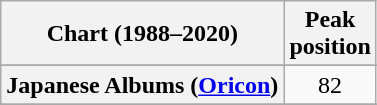<table class="wikitable sortable plainrowheaders" style="text-align:center">
<tr>
<th scope="col">Chart (1988–2020)</th>
<th scope="col">Peak<br>position</th>
</tr>
<tr>
</tr>
<tr>
</tr>
<tr>
<th scope="row">Japanese Albums (<a href='#'>Oricon</a>)</th>
<td>82</td>
</tr>
<tr>
</tr>
<tr>
</tr>
<tr>
</tr>
<tr>
</tr>
<tr>
</tr>
<tr>
</tr>
</table>
